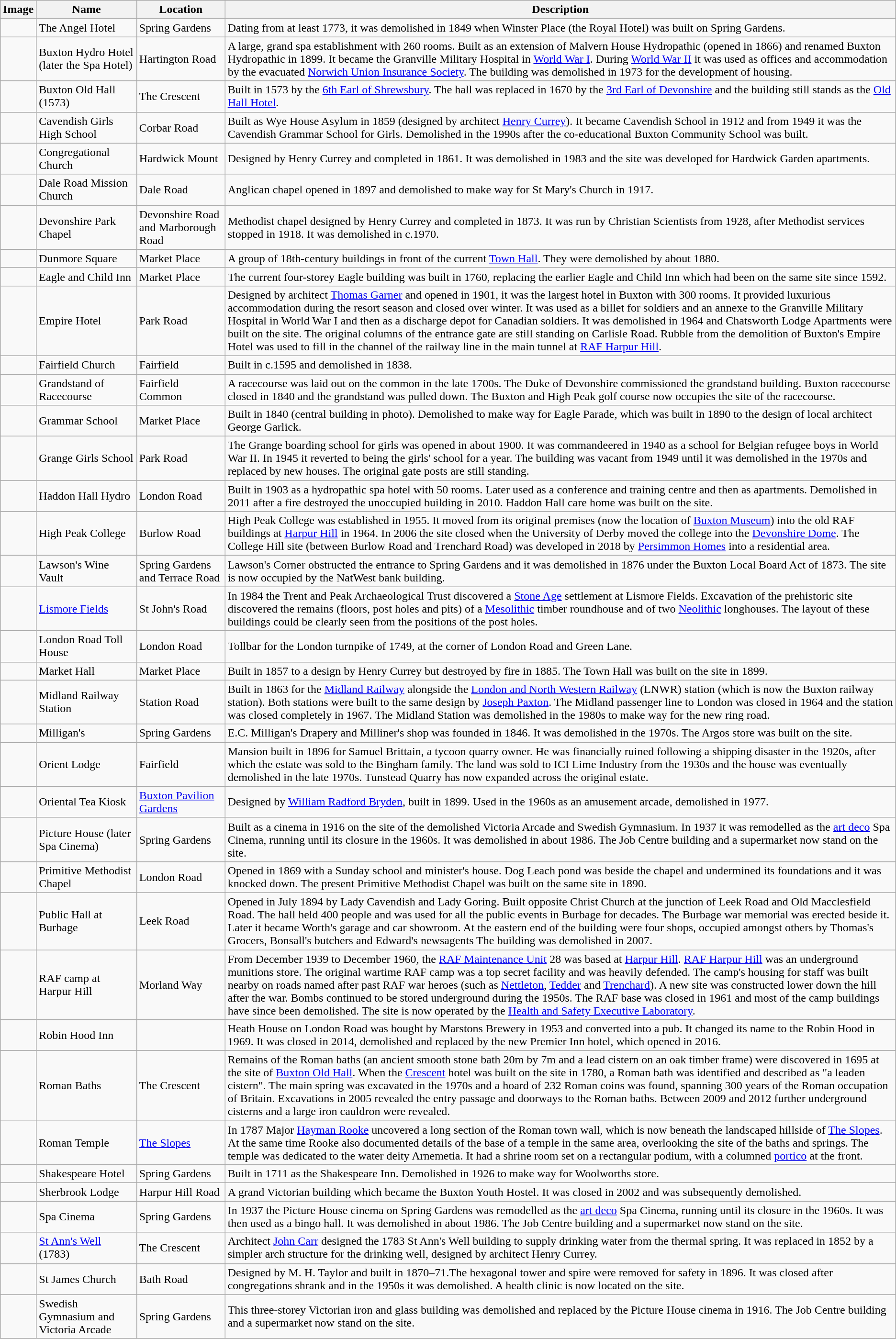<table class="wikitable">
<tr>
<th>Image</th>
<th>Name</th>
<th>Location</th>
<th>Description</th>
</tr>
<tr>
<td></td>
<td>The Angel Hotel</td>
<td>Spring Gardens</td>
<td>Dating from at least 1773, it was demolished in 1849 when Winster Place (the Royal Hotel) was built on Spring Gardens.</td>
</tr>
<tr>
<td></td>
<td>Buxton Hydro Hotel<br>(later the Spa Hotel)</td>
<td>Hartington Road</td>
<td>A large, grand spa establishment with 260 rooms. Built as an extension of Malvern House Hydropathic (opened in 1866) and renamed Buxton Hydropathic in 1899. It became the Granville Military Hospital in <a href='#'>World War I</a>. During <a href='#'>World War II</a> it was used as offices and accommodation by the evacuated <a href='#'>Norwich Union Insurance Society</a>. The building was demolished in 1973 for the development of housing.</td>
</tr>
<tr>
<td></td>
<td>Buxton Old Hall (1573)</td>
<td>The Crescent</td>
<td>Built in 1573 by the <a href='#'>6th Earl of Shrewsbury</a>. The hall was replaced in 1670 by the <a href='#'>3rd Earl of Devonshire</a> and the building still stands as the <a href='#'>Old Hall Hotel</a>.</td>
</tr>
<tr>
<td></td>
<td>Cavendish Girls High School</td>
<td>Corbar Road</td>
<td>Built as Wye House Asylum in 1859 (designed by architect <a href='#'>Henry Currey</a>). It became Cavendish School in 1912 and from 1949 it was the Cavendish Grammar School for Girls. Demolished in the 1990s after the co-educational Buxton Community School was built.</td>
</tr>
<tr>
<td></td>
<td>Congregational Church</td>
<td>Hardwick Mount</td>
<td>Designed by Henry Currey and completed in 1861. It was demolished in 1983 and the site was developed for Hardwick Garden apartments.</td>
</tr>
<tr>
<td></td>
<td>Dale Road Mission Church</td>
<td>Dale Road</td>
<td>Anglican chapel opened in 1897 and demolished to make way for St Mary's Church in 1917.</td>
</tr>
<tr>
<td></td>
<td>Devonshire Park Chapel</td>
<td>Devonshire Road and Marborough Road</td>
<td>Methodist chapel designed by Henry Currey and completed in 1873. It was run by Christian Scientists from 1928, after Methodist services stopped in 1918. It was demolished in c.1970.</td>
</tr>
<tr>
<td></td>
<td>Dunmore Square</td>
<td>Market Place</td>
<td>A group of 18th-century buildings in front of the current <a href='#'>Town Hall</a>. They were demolished by about 1880.</td>
</tr>
<tr>
<td></td>
<td>Eagle and Child Inn</td>
<td>Market Place</td>
<td>The current four-storey Eagle building was built in 1760, replacing the earlier Eagle and Child Inn which had been on the same site since 1592.</td>
</tr>
<tr>
<td></td>
<td>Empire Hotel</td>
<td>Park Road</td>
<td>Designed by architect <a href='#'>Thomas Garner</a> and opened in 1901, it was the largest hotel in Buxton with 300 rooms. It provided luxurious accommodation during the resort season and closed over winter. It was used as a billet for soldiers and an annexe to the Granville Military Hospital in World War I and then as a discharge depot for Canadian soldiers. It was demolished in 1964 and Chatsworth Lodge Apartments were built on the site. The original columns of the entrance gate are still standing on Carlisle Road. Rubble from the demolition of Buxton's Empire Hotel was used to fill in the channel of the railway line in the main tunnel at <a href='#'>RAF Harpur Hill</a>.</td>
</tr>
<tr>
<td></td>
<td>Fairfield Church</td>
<td>Fairfield</td>
<td>Built in c.1595 and demolished in 1838.</td>
</tr>
<tr>
<td></td>
<td>Grandstand of Racecourse</td>
<td>Fairfield Common</td>
<td>A racecourse was laid out on the common in the late 1700s. The Duke of Devonshire commissioned the grandstand building. Buxton racecourse closed in 1840 and the grandstand was pulled down. The Buxton and High Peak golf course now occupies the site of the racecourse.</td>
</tr>
<tr>
<td></td>
<td>Grammar School</td>
<td>Market Place</td>
<td>Built in 1840 (central building in photo). Demolished to make way for Eagle Parade, which was built in 1890 to the design of local architect George Garlick.</td>
</tr>
<tr>
<td></td>
<td>Grange Girls School</td>
<td>Park Road</td>
<td>The Grange boarding school for girls was opened in about 1900. It was commandeered in 1940 as a school for Belgian refugee boys in World War II. In 1945 it reverted to being the girls' school for a year. The building was vacant from 1949 until it was demolished in the 1970s and replaced by new houses. The original gate posts are still standing.</td>
</tr>
<tr>
<td></td>
<td>Haddon Hall Hydro</td>
<td>London Road</td>
<td>Built in 1903 as a hydropathic spa hotel with 50 rooms. Later used as a conference and training centre and then as apartments. Demolished in 2011 after a fire destroyed the unoccupied building in 2010. Haddon Hall care home was built on the site.</td>
</tr>
<tr>
<td></td>
<td>High Peak College</td>
<td>Burlow Road</td>
<td>High Peak College was established in 1955. It moved from its original premises (now the location of <a href='#'>Buxton Museum</a>) into the old RAF buildings at <a href='#'>Harpur Hill</a> in 1964. In 2006 the site closed when the University of Derby moved the college into the <a href='#'>Devonshire Dome</a>. The College Hill site (between Burlow Road and Trenchard Road) was developed in 2018 by <a href='#'>Persimmon Homes</a> into a residential area.</td>
</tr>
<tr>
<td></td>
<td>Lawson's Wine Vault</td>
<td>Spring Gardens and Terrace Road</td>
<td>Lawson's Corner obstructed the entrance to Spring Gardens and it was demolished in 1876 under the Buxton Local Board Act of 1873. The site is now occupied by the NatWest bank building.</td>
</tr>
<tr>
<td></td>
<td><a href='#'>Lismore Fields</a></td>
<td>St John's Road</td>
<td>In 1984 the Trent and Peak Archaeological Trust discovered a <a href='#'>Stone Age</a> settlement at Lismore Fields. Excavation of the prehistoric site discovered the remains (floors, post holes and pits) of a <a href='#'>Mesolithic</a> timber roundhouse and of two <a href='#'>Neolithic</a> longhouses. The layout of these buildings could be clearly seen from the positions of the post holes.</td>
</tr>
<tr>
<td></td>
<td>London Road Toll House</td>
<td>London Road</td>
<td>Tollbar for the London turnpike of 1749, at the corner of London Road and Green Lane.</td>
</tr>
<tr>
<td></td>
<td>Market Hall</td>
<td>Market Place</td>
<td>Built in 1857 to a design by Henry Currey but destroyed by fire in 1885. The Town Hall was built on the site in 1899.</td>
</tr>
<tr>
<td></td>
<td>Midland Railway Station</td>
<td>Station Road</td>
<td>Built in 1863 for the <a href='#'>Midland Railway</a> alongside the <a href='#'>London and North Western Railway</a> (LNWR) station (which is now the Buxton railway station). Both stations were built to the same design by <a href='#'>Joseph Paxton</a>. The Midland passenger line to London was closed in 1964 and the station was closed completely in 1967. The Midland Station was demolished in the 1980s to make way for the new ring road.</td>
</tr>
<tr>
<td></td>
<td>Milligan's</td>
<td>Spring Gardens</td>
<td>E.C. Milligan's Drapery and Milliner's shop was founded in 1846. It was demolished in the 1970s. The Argos store was built on the site.</td>
</tr>
<tr>
<td></td>
<td>Orient Lodge</td>
<td>Fairfield</td>
<td>Mansion built in 1896 for Samuel Brittain, a tycoon quarry owner. He was financially ruined following a shipping disaster in the 1920s, after which the estate was sold to the Bingham family. The land was sold to ICI Lime Industry from the 1930s and the house was eventually demolished in the late 1970s. Tunstead Quarry has now expanded across the original estate.</td>
</tr>
<tr>
<td></td>
<td>Oriental Tea Kiosk</td>
<td><a href='#'>Buxton Pavilion Gardens</a></td>
<td>Designed by <a href='#'>William Radford Bryden</a>, built in 1899. Used in the 1960s as an amusement arcade, demolished in 1977.</td>
</tr>
<tr>
<td></td>
<td>Picture House (later Spa Cinema)</td>
<td>Spring Gardens</td>
<td>Built as a cinema in 1916 on the site of the demolished Victoria Arcade and Swedish Gymnasium. In 1937 it was remodelled as the <a href='#'>art deco</a> Spa Cinema, running until its closure in the 1960s. It was demolished in about 1986. The Job Centre building and a supermarket now stand on the site.</td>
</tr>
<tr>
<td></td>
<td>Primitive Methodist Chapel</td>
<td>London Road</td>
<td>Opened in 1869 with a Sunday school and minister's house. Dog Leach pond was beside the chapel and undermined its foundations and it was knocked down. The present Primitive Methodist Chapel was built on the same site in 1890.</td>
</tr>
<tr>
<td></td>
<td>Public Hall at Burbage</td>
<td>Leek Road</td>
<td>Opened in July 1894 by Lady Cavendish and Lady Goring. Built opposite Christ Church at the junction of Leek Road and Old Macclesfield Road. The hall held 400 people and was used for all the public events in Burbage for decades. The Burbage war memorial was erected beside it. Later it became Worth's garage and car showroom. At the eastern end of the building were four shops, occupied amongst others by Thomas's Grocers, Bonsall's butchers and Edward's newsagents The building was demolished in 2007.</td>
</tr>
<tr>
<td></td>
<td>RAF camp at Harpur Hill</td>
<td>Morland Way</td>
<td>From December 1939 to December 1960, the <a href='#'>RAF Maintenance Unit</a> 28 was based at <a href='#'>Harpur Hill</a>. <a href='#'>RAF Harpur Hill</a> was an underground munitions store. The original wartime RAF camp was a top secret facility and was heavily defended. The camp's housing for staff was built nearby on roads named after past RAF war heroes (such as <a href='#'>Nettleton</a>, <a href='#'>Tedder</a> and <a href='#'>Trenchard</a>). A new site was constructed lower down the hill after the war. Bombs continued to be stored underground during the 1950s. The RAF base was closed in 1961 and most of the camp buildings have since been demolished. The site is now operated by the <a href='#'>Health and Safety Executive Laboratory</a>.</td>
</tr>
<tr>
<td></td>
<td>Robin Hood Inn</td>
<td></td>
<td>Heath House on London Road was bought by Marstons Brewery in 1953 and converted into a pub. It changed its name to the Robin Hood in 1969. It was closed in 2014, demolished and replaced by the new Premier Inn hotel, which opened in 2016.</td>
</tr>
<tr>
<td></td>
<td>Roman Baths</td>
<td>The Crescent</td>
<td>Remains of the Roman baths (an ancient smooth stone bath 20m by 7m and a lead cistern on an oak timber frame) were discovered in 1695 at the site of <a href='#'>Buxton Old Hall</a>. When the <a href='#'>Crescent</a> hotel was built on the site in 1780, a Roman bath was identified and described as "a leaden cistern". The main spring was excavated in the 1970s and a hoard of 232 Roman coins was found, spanning 300 years of the Roman occupation of Britain. Excavations in 2005 revealed the entry passage and doorways to the Roman baths. Between 2009 and 2012 further underground cisterns and a large iron cauldron were revealed.</td>
</tr>
<tr>
<td></td>
<td>Roman Temple</td>
<td><a href='#'>The Slopes</a></td>
<td>In 1787 Major <a href='#'>Hayman Rooke</a> uncovered a long section of the Roman town wall, which is now beneath the landscaped hillside of <a href='#'>The Slopes</a>. At the same time Rooke also documented details of the base of a temple in the same area, overlooking the site of the baths and springs. The temple was dedicated to the water deity Arnemetia. It had a shrine room set on a rectangular podium, with a columned <a href='#'>portico</a> at the front.</td>
</tr>
<tr>
<td></td>
<td>Shakespeare Hotel</td>
<td>Spring Gardens</td>
<td>Built in 1711 as the Shakespeare Inn. Demolished in 1926 to make way for Woolworths store.</td>
</tr>
<tr>
<td></td>
<td>Sherbrook Lodge</td>
<td>Harpur Hill Road</td>
<td>A grand Victorian building which became the Buxton Youth Hostel. It was closed in 2002 and was subsequently demolished.</td>
</tr>
<tr>
<td></td>
<td>Spa Cinema</td>
<td>Spring Gardens</td>
<td>In 1937 the Picture House cinema on Spring Gardens was remodelled as the <a href='#'>art deco</a> Spa Cinema, running until its closure in the 1960s. It was then used as a bingo hall. It was demolished in about 1986. The Job Centre building and a supermarket now stand on the site.</td>
</tr>
<tr>
<td></td>
<td><a href='#'>St Ann's Well</a> (1783)</td>
<td>The Crescent</td>
<td>Architect <a href='#'>John Carr</a> designed the 1783 St Ann's Well building to supply drinking water from the thermal spring. It was replaced in 1852 by a simpler arch structure for the drinking well, designed by architect Henry Currey.</td>
</tr>
<tr>
<td></td>
<td>St James Church</td>
<td>Bath Road</td>
<td>Designed by M. H. Taylor and built in 1870–71.The hexagonal tower and spire were removed for safety in 1896. It was closed after congregations shrank and in the 1950s it was demolished. A health clinic is now located on the site.</td>
</tr>
<tr>
<td></td>
<td>Swedish Gymnasium and Victoria Arcade</td>
<td>Spring Gardens</td>
<td>This three-storey Victorian iron and glass building was demolished and replaced by the Picture House cinema in 1916. The Job Centre building and a supermarket now stand on the site.</td>
</tr>
</table>
